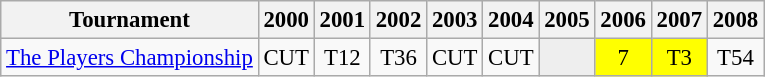<table class="wikitable" style="font-size:95%;text-align:center;">
<tr>
<th>Tournament</th>
<th>2000</th>
<th>2001</th>
<th>2002</th>
<th>2003</th>
<th>2004</th>
<th>2005</th>
<th>2006</th>
<th>2007</th>
<th>2008</th>
</tr>
<tr>
<td align=left><a href='#'>The Players Championship</a></td>
<td>CUT</td>
<td>T12</td>
<td>T36</td>
<td>CUT</td>
<td>CUT</td>
<td style="background:#eeeeee;"></td>
<td style="background:yellow;">7</td>
<td style="background:yellow;">T3</td>
<td>T54</td>
</tr>
</table>
